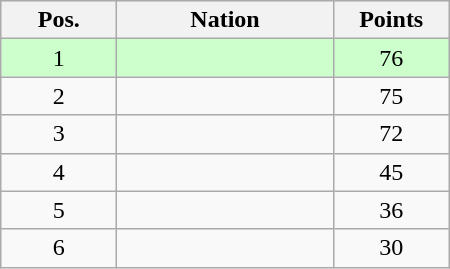<table class="wikitable gauche" cellspacing="1" style="width:300px;">
<tr style="background:#efefef; text-align:center;">
<th style="width:70px;">Pos.</th>
<th>Nation</th>
<th style="width:70px;">Points</th>
</tr>
<tr style="vertical-align:top; text-align:center; background:#ccffcc;">
<td>1</td>
<td style="text-align:left;"></td>
<td>76</td>
</tr>
<tr style="vertical-align:top; text-align:center;">
<td>2</td>
<td style="text-align:left;"></td>
<td>75</td>
</tr>
<tr style="vertical-align:top; text-align:center;">
<td>3</td>
<td style="text-align:left;"></td>
<td>72</td>
</tr>
<tr style="vertical-align:top; text-align:center;">
<td>4</td>
<td style="text-align:left;"></td>
<td>45</td>
</tr>
<tr style="vertical-align:top; text-align:center;">
<td>5</td>
<td style="text-align:left;"></td>
<td>36</td>
</tr>
<tr style="vertical-align:top; text-align:center;">
<td>6</td>
<td style="text-align:left;"></td>
<td>30</td>
</tr>
</table>
